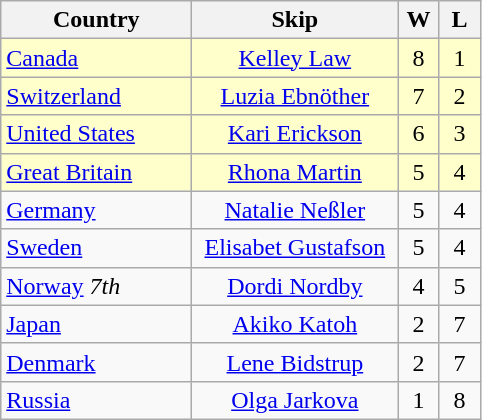<table class="wikitable">
<tr>
<th bgcolor="#efefef" width="120">Country</th>
<th bgcolor="#efefef" width="130">Skip</th>
<th bgcolor="#efefef" width="20">W</th>
<th bgcolor="#efefef" width="20">L</th>
</tr>
<tr align=center bgcolor="#ffffcc">
<td align=left> <a href='#'>Canada</a></td>
<td><a href='#'>Kelley Law</a></td>
<td>8</td>
<td>1</td>
</tr>
<tr align=center bgcolor="#ffffcc">
<td align=left> <a href='#'>Switzerland</a></td>
<td><a href='#'>Luzia Ebnöther</a></td>
<td>7</td>
<td>2</td>
</tr>
<tr align=center bgcolor="#ffffcc">
<td align=left> <a href='#'>United States</a></td>
<td><a href='#'>Kari Erickson</a></td>
<td>6</td>
<td>3</td>
</tr>
<tr align=center bgcolor="#ffffcc">
<td align=left> <a href='#'>Great Britain</a></td>
<td><a href='#'>Rhona Martin</a></td>
<td>5</td>
<td>4</td>
</tr>
<tr align=center>
<td align=left> <a href='#'>Germany</a></td>
<td><a href='#'>Natalie Neßler</a></td>
<td>5</td>
<td>4</td>
</tr>
<tr align=center>
<td align=left> <a href='#'>Sweden</a></td>
<td><a href='#'>Elisabet Gustafson</a></td>
<td>5</td>
<td>4</td>
</tr>
<tr align=center>
<td align=left> <a href='#'>Norway</a> <em>7th</em></td>
<td><a href='#'>Dordi Nordby</a></td>
<td>4</td>
<td>5</td>
</tr>
<tr align=center>
<td align=left> <a href='#'>Japan</a></td>
<td><a href='#'>Akiko Katoh</a></td>
<td>2</td>
<td>7</td>
</tr>
<tr align=center>
<td align=left> <a href='#'>Denmark</a></td>
<td><a href='#'>Lene Bidstrup</a></td>
<td>2</td>
<td>7</td>
</tr>
<tr align=center>
<td align=left> <a href='#'>Russia</a></td>
<td><a href='#'>Olga Jarkova</a></td>
<td>1</td>
<td>8</td>
</tr>
</table>
